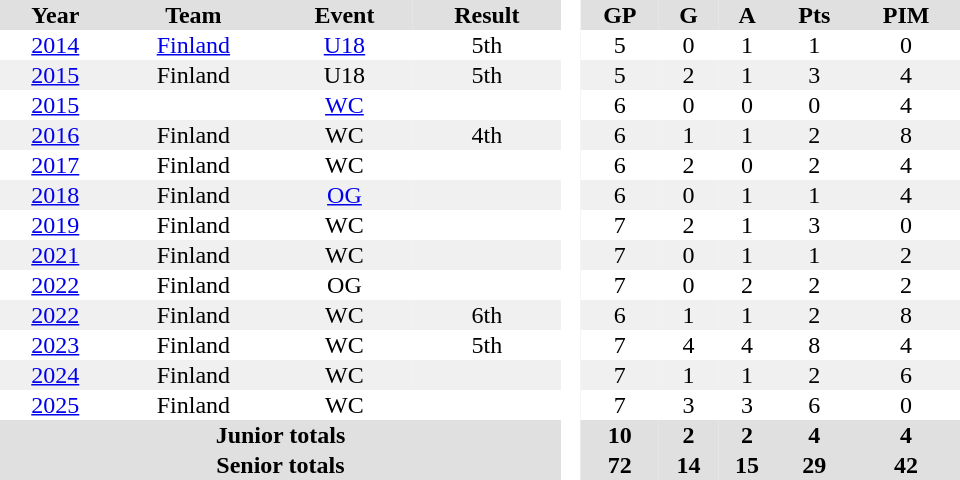<table border="0" cellpadding="1" cellspacing="0" style="text-align:center; width:40em">
<tr ALIGN="centre" bgcolor="#e0e0e0">
<th>Year</th>
<th>Team</th>
<th>Event</th>
<th>Result</th>
<th rowspan="99" bgcolor="#ffffff"> </th>
<th>GP</th>
<th>G</th>
<th>A</th>
<th>Pts</th>
<th>PIM</th>
</tr>
<tr>
<td><a href='#'>2014</a></td>
<td><a href='#'>Finland</a></td>
<td><a href='#'>U18</a></td>
<td>5th</td>
<td>5</td>
<td>0</td>
<td>1</td>
<td>1</td>
<td>0</td>
</tr>
<tr bgcolor="#f0f0f0">
<td><a href='#'>2015</a></td>
<td>Finland</td>
<td>U18</td>
<td>5th</td>
<td>5</td>
<td>2</td>
<td>1</td>
<td>3</td>
<td>4</td>
</tr>
<tr>
<td><a href='#'>2015</a></td>
<td></td>
<td><a href='#'>WC</a></td>
<td></td>
<td>6</td>
<td>0</td>
<td>0</td>
<td>0</td>
<td>4</td>
</tr>
<tr bgcolor="#f0f0f0">
<td><a href='#'>2016</a></td>
<td>Finland</td>
<td>WC</td>
<td>4th</td>
<td>6</td>
<td>1</td>
<td>1</td>
<td>2</td>
<td>8</td>
</tr>
<tr>
<td><a href='#'>2017</a></td>
<td>Finland</td>
<td>WC</td>
<td></td>
<td>6</td>
<td>2</td>
<td>0</td>
<td>2</td>
<td>4</td>
</tr>
<tr bgcolor="#f0f0f0">
<td><a href='#'>2018</a></td>
<td>Finland</td>
<td><a href='#'>OG</a></td>
<td></td>
<td>6</td>
<td>0</td>
<td>1</td>
<td>1</td>
<td>4</td>
</tr>
<tr>
<td><a href='#'>2019</a></td>
<td>Finland</td>
<td>WC</td>
<td></td>
<td>7</td>
<td>2</td>
<td>1</td>
<td>3</td>
<td>0</td>
</tr>
<tr bgcolor="#f0f0f0">
<td><a href='#'>2021</a></td>
<td>Finland</td>
<td>WC</td>
<td></td>
<td>7</td>
<td>0</td>
<td>1</td>
<td>1</td>
<td>2</td>
</tr>
<tr>
<td><a href='#'>2022</a></td>
<td>Finland</td>
<td>OG</td>
<td></td>
<td>7</td>
<td>0</td>
<td>2</td>
<td>2</td>
<td>2</td>
</tr>
<tr bgcolor="#f0f0f0">
<td><a href='#'>2022</a></td>
<td>Finland</td>
<td>WC</td>
<td>6th</td>
<td>6</td>
<td>1</td>
<td>1</td>
<td>2</td>
<td>8</td>
</tr>
<tr>
<td><a href='#'>2023</a></td>
<td>Finland</td>
<td>WC</td>
<td>5th</td>
<td>7</td>
<td>4</td>
<td>4</td>
<td>8</td>
<td>4</td>
</tr>
<tr bgcolor="#f0f0f0">
<td><a href='#'>2024</a></td>
<td>Finland</td>
<td>WC</td>
<td></td>
<td>7</td>
<td>1</td>
<td>1</td>
<td>2</td>
<td>6</td>
</tr>
<tr>
<td><a href='#'>2025</a></td>
<td>Finland</td>
<td>WC</td>
<td></td>
<td>7</td>
<td>3</td>
<td>3</td>
<td>6</td>
<td>0</td>
</tr>
<tr ALIGN="centre" bgcolor="#e0e0e0">
<th colspan=4>Junior totals</th>
<th>10</th>
<th>2</th>
<th>2</th>
<th>4</th>
<th>4</th>
</tr>
<tr ALIGN="centre" bgcolor="#e0e0e0">
<th colspan=4>Senior totals</th>
<th>72</th>
<th>14</th>
<th>15</th>
<th>29</th>
<th>42</th>
</tr>
</table>
